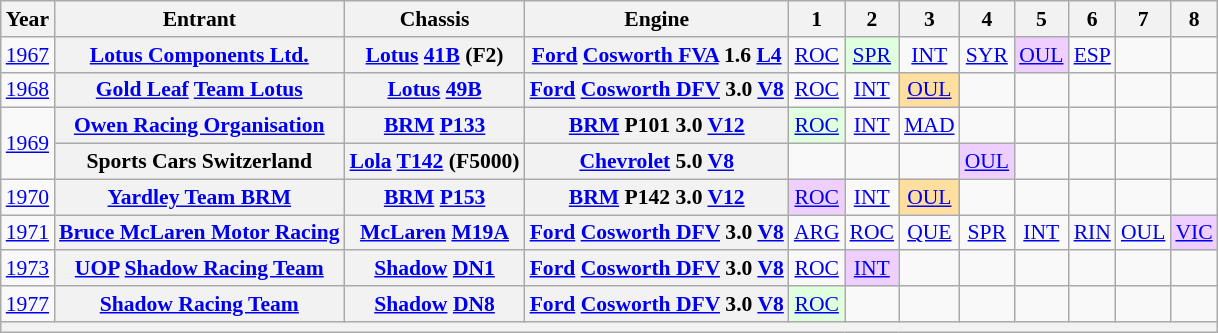<table class="wikitable" style="text-align:center; font-size:90%">
<tr>
<th>Year</th>
<th>Entrant</th>
<th>Chassis</th>
<th>Engine</th>
<th>1</th>
<th>2</th>
<th>3</th>
<th>4</th>
<th>5</th>
<th>6</th>
<th>7</th>
<th>8</th>
</tr>
<tr>
<td><a href='#'>1967</a></td>
<th><a href='#'>Lotus Components Ltd.</a></th>
<th><a href='#'>Lotus</a> <a href='#'>41B</a> (F2)</th>
<th><a href='#'>Ford</a> <a href='#'>Cosworth FVA</a> 1.6 <a href='#'>L4</a></th>
<td><a href='#'>ROC</a></td>
<td style="background:#DFFFDF;"><a href='#'>SPR</a><br></td>
<td><a href='#'>INT</a></td>
<td><a href='#'>SYR</a></td>
<td style="background:#EFCFFF;"><a href='#'>OUL</a><br></td>
<td><a href='#'>ESP</a></td>
<td></td>
<td></td>
</tr>
<tr>
<td><a href='#'>1968</a></td>
<th><a href='#'>Gold Leaf</a> <a href='#'>Team Lotus</a></th>
<th><a href='#'>Lotus</a> <a href='#'>49B</a></th>
<th><a href='#'>Ford</a> <a href='#'>Cosworth DFV</a> 3.0 <a href='#'>V8</a></th>
<td><a href='#'>ROC</a></td>
<td><a href='#'>INT</a></td>
<td style="background:#FFDF9F;"><a href='#'>OUL</a><br></td>
<td></td>
<td></td>
<td></td>
<td></td>
<td></td>
</tr>
<tr>
<td rowspan=2><a href='#'>1969</a></td>
<th><a href='#'>Owen Racing Organisation</a></th>
<th><a href='#'>BRM</a> <a href='#'>P133</a></th>
<th><a href='#'>BRM</a> P101 3.0 <a href='#'>V12</a></th>
<td style="background:#DFFFDF;"><a href='#'>ROC</a><br></td>
<td><a href='#'>INT</a></td>
<td><a href='#'>MAD</a></td>
<td></td>
<td></td>
<td></td>
<td></td>
<td></td>
</tr>
<tr>
<th>Sports Cars Switzerland</th>
<th><a href='#'>Lola</a> <a href='#'>T142</a> (F5000)</th>
<th><a href='#'>Chevrolet</a> 5.0 <a href='#'>V8</a></th>
<td></td>
<td></td>
<td></td>
<td style="background:#EFCFFF;"><a href='#'>OUL</a><br></td>
<td></td>
<td></td>
<td></td>
<td></td>
</tr>
<tr>
<td><a href='#'>1970</a></td>
<th><a href='#'>Yardley Team BRM</a></th>
<th><a href='#'>BRM</a> <a href='#'>P153</a></th>
<th><a href='#'>BRM</a> P142 3.0 <a href='#'>V12</a></th>
<td style="background:#EFCFFF;"><a href='#'>ROC</a><br></td>
<td><a href='#'>INT</a></td>
<td style="background:#FFDF9F;"><a href='#'>OUL</a><br></td>
<td></td>
<td></td>
<td></td>
<td></td>
<td></td>
</tr>
<tr>
<td><a href='#'>1971</a></td>
<th><a href='#'>Bruce McLaren Motor Racing</a></th>
<th><a href='#'>McLaren</a> <a href='#'>M19A</a></th>
<th><a href='#'>Ford</a> <a href='#'>Cosworth DFV</a> 3.0 <a href='#'>V8</a></th>
<td><a href='#'>ARG</a></td>
<td><a href='#'>ROC</a></td>
<td><a href='#'>QUE</a></td>
<td><a href='#'>SPR</a></td>
<td><a href='#'>INT</a></td>
<td><a href='#'>RIN</a></td>
<td><a href='#'>OUL</a></td>
<td style="background:#EFCFFF;"><a href='#'>VIC</a><br></td>
</tr>
<tr>
<td><a href='#'>1973</a></td>
<th><a href='#'>UOP</a> <a href='#'>Shadow Racing Team</a></th>
<th><a href='#'>Shadow</a> <a href='#'>DN1</a></th>
<th><a href='#'>Ford</a> <a href='#'>Cosworth DFV</a> 3.0 <a href='#'>V8</a></th>
<td><a href='#'>ROC</a></td>
<td style="background:#EFCFFF;"><a href='#'>INT</a><br></td>
<td></td>
<td></td>
<td></td>
<td></td>
<td></td>
<td></td>
</tr>
<tr>
<td><a href='#'>1977</a></td>
<th><a href='#'>Shadow Racing Team</a></th>
<th><a href='#'>Shadow</a> <a href='#'>DN8</a></th>
<th><a href='#'>Ford</a> <a href='#'>Cosworth DFV</a> 3.0 <a href='#'>V8</a></th>
<td style="background:#DFFFDF;"><a href='#'>ROC</a><br></td>
<td></td>
<td></td>
<td></td>
<td></td>
<td></td>
<td></td>
<td></td>
</tr>
<tr>
<th colspan="12"></th>
</tr>
</table>
